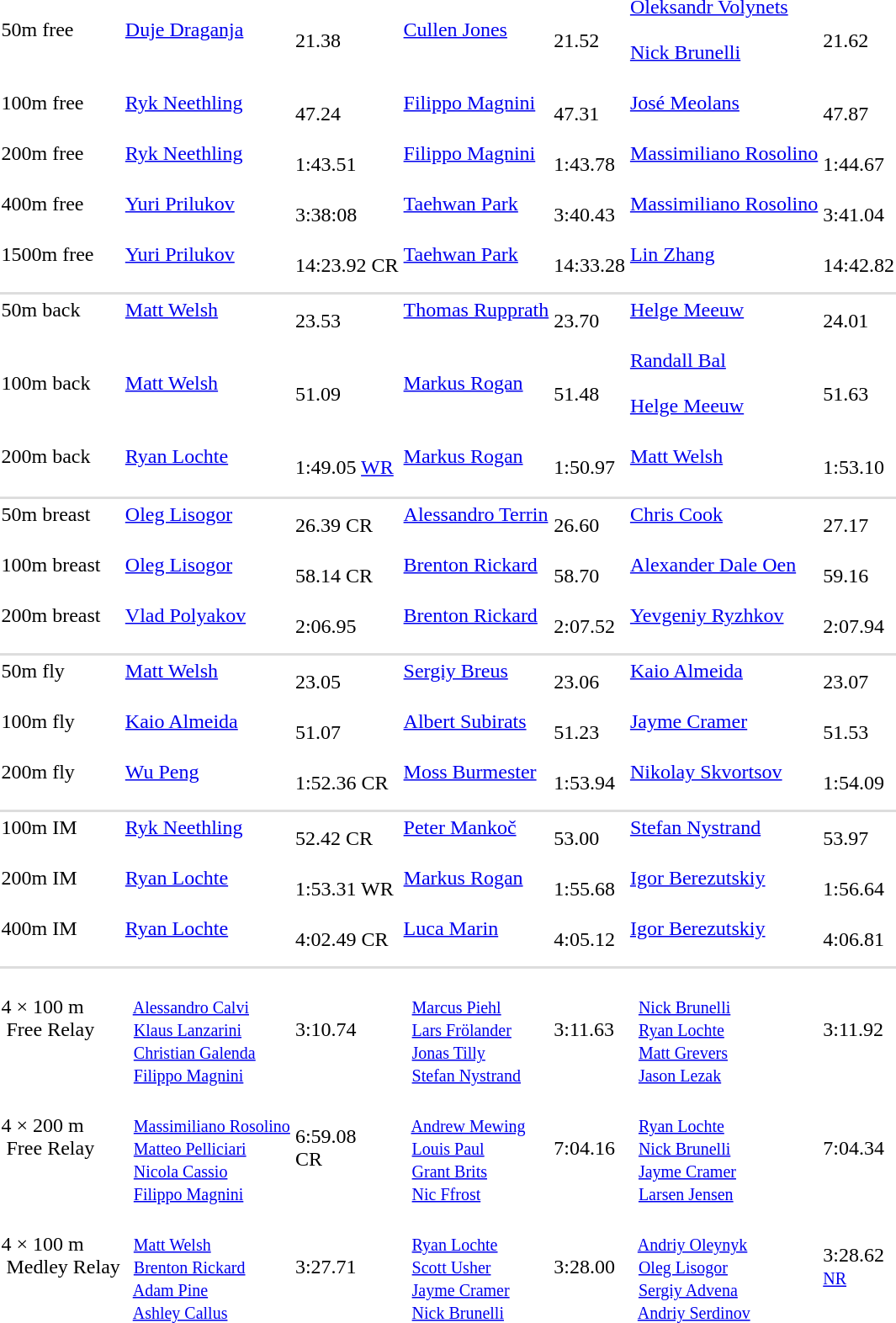<table>
<tr>
<td>50m free<br>  </td>
<td><a href='#'>Duje Draganja</a> <small><br>   </small></td>
<td>21.38</td>
<td><a href='#'>Cullen Jones</a> <small><br>   </small></td>
<td>21.52</td>
<td><a href='#'>Oleksandr Volynets</a> <small><br>   </small> <br> <a href='#'>Nick Brunelli</a> <small><br>   </small></td>
<td>21.62</td>
</tr>
<tr>
<td>100m free<br>  </td>
<td><a href='#'>Ryk Neethling</a> <small><br>   </small></td>
<td>47.24</td>
<td><a href='#'>Filippo Magnini</a> <small><br>   </small></td>
<td>47.31</td>
<td><a href='#'>José Meolans</a> <small><br>   </small></td>
<td>47.87</td>
</tr>
<tr>
<td>200m free<br>  </td>
<td><a href='#'>Ryk Neethling</a> <small><br>   </small></td>
<td>1:43.51</td>
<td><a href='#'>Filippo Magnini</a> <small><br>   </small></td>
<td>1:43.78</td>
<td><a href='#'>Massimiliano Rosolino</a> <small><br>   </small></td>
<td>1:44.67</td>
</tr>
<tr>
<td>400m free<br>  </td>
<td><a href='#'>Yuri Prilukov</a> <small><br>   </small></td>
<td>3:38:08</td>
<td><a href='#'>Taehwan Park</a> <small><br>   </small></td>
<td>3:40.43</td>
<td><a href='#'>Massimiliano Rosolino</a> <small><br>   </small></td>
<td>3:41.04</td>
</tr>
<tr>
<td>1500m free<br>  </td>
<td><a href='#'>Yuri Prilukov</a> <small><br>   </small></td>
<td>14:23.92 CR</td>
<td><a href='#'>Taehwan Park</a> <small><br>   </small></td>
<td>14:33.28</td>
<td><a href='#'>Lin Zhang</a> <small><br>   </small></td>
<td>14:42.82</td>
</tr>
<tr bgcolor=#DDDDDD>
<td colspan=7></td>
</tr>
<tr>
<td>50m back<br>  </td>
<td><a href='#'>Matt Welsh</a> <small><br>    </small></td>
<td>23.53</td>
<td><a href='#'>Thomas Rupprath</a> <small><br>    </small></td>
<td>23.70</td>
<td><a href='#'>Helge Meeuw</a> <small><br>    </small></td>
<td>24.01</td>
</tr>
<tr>
<td>100m back<br>  </td>
<td><a href='#'>Matt Welsh</a> <small><br>    </small></td>
<td>51.09</td>
<td><a href='#'>Markus Rogan</a> <small><br>    </small></td>
<td>51.48</td>
<td><a href='#'>Randall Bal</a> <small><br>    </small> <br> <a href='#'>Helge Meeuw</a> <small><br>    </small></td>
<td>51.63</td>
</tr>
<tr>
<td>200m back<br>  </td>
<td><a href='#'>Ryan Lochte</a> <small><br>    </small></td>
<td>1:49.05 <a href='#'>WR</a></td>
<td><a href='#'>Markus Rogan</a> <small><br>    </small></td>
<td>1:50.97</td>
<td><a href='#'>Matt Welsh</a> <small><br>    </small></td>
<td>1:53.10</td>
</tr>
<tr>
</tr>
<tr bgcolor=#DDDDDD>
<td colspan=7></td>
</tr>
<tr>
<td>50m breast<br>  </td>
<td><a href='#'>Oleg Lisogor</a> <small><br>    </small></td>
<td>26.39 CR</td>
<td><a href='#'>Alessandro Terrin</a> <small><br>    </small></td>
<td>26.60</td>
<td><a href='#'>Chris Cook</a> <small><br>    </small></td>
<td>27.17</td>
</tr>
<tr>
<td>100m breast<br>  </td>
<td><a href='#'>Oleg Lisogor</a> <small><br>    </small></td>
<td>58.14 CR</td>
<td><a href='#'>Brenton Rickard</a> <small><br>    </small></td>
<td>58.70</td>
<td><a href='#'>Alexander Dale Oen</a> <small><br>    </small></td>
<td>59.16</td>
</tr>
<tr>
<td>200m breast<br>  </td>
<td><a href='#'>Vlad Polyakov</a> <small><br>    </small></td>
<td>2:06.95</td>
<td><a href='#'>Brenton Rickard</a> <small><br>    </small></td>
<td>2:07.52</td>
<td><a href='#'>Yevgeniy Ryzhkov</a> <small><br>    </small></td>
<td>2:07.94</td>
</tr>
<tr bgcolor=#DDDDDD>
<td colspan=7></td>
</tr>
<tr>
<td>50m fly<br>  </td>
<td><a href='#'>Matt Welsh</a> <small><br>    </small></td>
<td>23.05</td>
<td><a href='#'>Sergiy Breus</a> <small><br>    </small></td>
<td>23.06</td>
<td><a href='#'>Kaio Almeida</a> <small><br>    </small></td>
<td>23.07</td>
</tr>
<tr>
<td>100m fly<br>  </td>
<td><a href='#'>Kaio Almeida</a> <small><br>    </small></td>
<td>51.07</td>
<td><a href='#'>Albert Subirats</a> <small><br>    </small></td>
<td>51.23</td>
<td><a href='#'>Jayme Cramer</a> <small><br>    </small></td>
<td>51.53</td>
</tr>
<tr>
<td>200m fly<br>  </td>
<td><a href='#'>Wu Peng</a> <small><br>    </small></td>
<td>1:52.36 CR</td>
<td><a href='#'>Moss Burmester</a> <small><br>    </small></td>
<td>1:53.94</td>
<td><a href='#'>Nikolay Skvortsov</a> <small><br>    </small></td>
<td>1:54.09</td>
</tr>
<tr bgcolor=#DDDDDD>
<td colspan=7></td>
</tr>
<tr>
<td>100m IM<br>  </td>
<td><a href='#'>Ryk Neethling</a> <small><br>    </small></td>
<td>52.42 CR</td>
<td><a href='#'>Peter Mankoč</a> <small><br>    </small></td>
<td>53.00</td>
<td><a href='#'>Stefan Nystrand</a> <small><br>    </small></td>
<td>53.97</td>
</tr>
<tr>
<td>200m IM<br>  </td>
<td><a href='#'>Ryan Lochte</a> <small><br>    </small></td>
<td>1:53.31 WR</td>
<td><a href='#'>Markus Rogan</a> <small><br>    </small></td>
<td>1:55.68</td>
<td><a href='#'>Igor Berezutskiy</a> <small><br>    </small></td>
<td>1:56.64</td>
</tr>
<tr>
<td>400m IM<br>  </td>
<td><a href='#'>Ryan Lochte</a> <small><br>    </small></td>
<td>4:02.49 CR</td>
<td><a href='#'>Luca Marin</a> <small><br>    </small></td>
<td>4:05.12</td>
<td><a href='#'>Igor Berezutskiy</a> <small><br>    </small></td>
<td>4:06.81</td>
</tr>
<tr bgcolor=#DDDDDD>
<td colspan=7></td>
</tr>
<tr>
<td>4 × 100 m <br> Free Relay <br>  </td>
<td> <small><br>  <a href='#'>Alessandro Calvi</a> <br>  <a href='#'>Klaus Lanzarini</a> <br>  <a href='#'>Christian Galenda</a> <br>  <a href='#'>Filippo Magnini</a> </small></td>
<td>3:10.74</td>
<td> <small><br>  <a href='#'>Marcus Piehl</a> <br>  <a href='#'>Lars Frölander</a> <br>  <a href='#'>Jonas Tilly</a> <br>  <a href='#'>Stefan Nystrand</a> </small></td>
<td>3:11.63</td>
<td> <small><br>  <a href='#'>Nick Brunelli</a> <br>  <a href='#'>Ryan Lochte</a> <br>  <a href='#'>Matt Grevers</a> <br>  <a href='#'>Jason Lezak</a></small></td>
<td>3:11.92</td>
</tr>
<tr>
<td>4 × 200 m <br> Free Relay <br>  </td>
<td> <small><br>  <a href='#'>Massimiliano Rosolino</a> <br>  <a href='#'>Matteo Pelliciari</a> <br>  <a href='#'>Nicola Cassio</a> <br>  <a href='#'>Filippo Magnini</a> </small></td>
<td>6:59.08 <br> CR</td>
<td> <small><br>  <a href='#'>Andrew Mewing</a> <br>  <a href='#'>Louis Paul</a> <br>  <a href='#'>Grant Brits</a> <br>  <a href='#'>Nic Ffrost</a> </small></td>
<td>7:04.16</td>
<td> <small><br>  <a href='#'>Ryan Lochte</a> <br>  <a href='#'>Nick Brunelli</a> <br>  <a href='#'>Jayme Cramer</a> <br>  <a href='#'>Larsen Jensen</a> </small></td>
<td>7:04.34</td>
</tr>
<tr>
<td>4 × 100 m <br> Medley Relay <br>  </td>
<td> <small><br>  <a href='#'>Matt Welsh</a> <br>  <a href='#'>Brenton Rickard</a> <br>  <a href='#'>Adam Pine</a> <br>  <a href='#'>Ashley Callus</a> </small></td>
<td>3:27.71</td>
<td> <small><br>  <a href='#'>Ryan Lochte</a> <br>  <a href='#'>Scott Usher</a> <br>  <a href='#'>Jayme Cramer</a> <br>  <a href='#'>Nick Brunelli</a> </small></td>
<td>3:28.00</td>
<td> <small><br>  <a href='#'>Andriy Oleynyk</a> <br>  <a href='#'>Oleg Lisogor</a><br>  <a href='#'>Sergiy Advena</a> <br>  <a href='#'>Andriy Serdinov</a> </small></td>
<td>3:28.62 <small><br><a href='#'>NR</a></small></td>
</tr>
<tr>
</tr>
</table>
